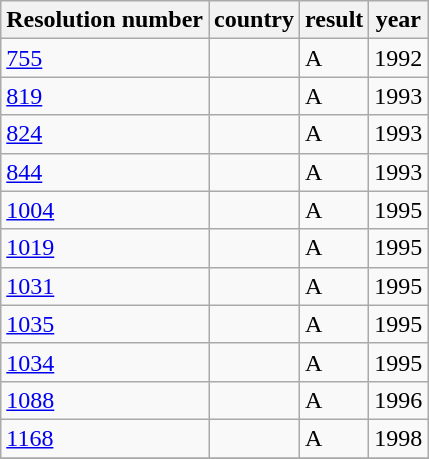<table class="wikitable">
<tr>
<th>Resolution number</th>
<th>country</th>
<th>result</th>
<th>year</th>
</tr>
<tr>
<td><a href='#'>755</a></td>
<td></td>
<td>A</td>
<td>1992</td>
</tr>
<tr>
<td><a href='#'>819</a></td>
<td></td>
<td>A</td>
<td>1993</td>
</tr>
<tr>
<td><a href='#'>824</a></td>
<td></td>
<td>A</td>
<td>1993</td>
</tr>
<tr>
<td><a href='#'>844</a></td>
<td></td>
<td>A</td>
<td>1993</td>
</tr>
<tr>
<td><a href='#'>1004</a></td>
<td></td>
<td>A</td>
<td>1995</td>
</tr>
<tr>
<td><a href='#'>1019</a></td>
<td></td>
<td>A</td>
<td>1995</td>
</tr>
<tr>
<td><a href='#'>1031</a></td>
<td></td>
<td>A</td>
<td>1995</td>
</tr>
<tr>
<td><a href='#'>1035</a></td>
<td></td>
<td>A</td>
<td>1995</td>
</tr>
<tr>
<td><a href='#'>1034</a></td>
<td></td>
<td>A</td>
<td>1995</td>
</tr>
<tr>
<td><a href='#'>1088</a></td>
<td></td>
<td>A</td>
<td>1996</td>
</tr>
<tr>
<td><a href='#'>1168</a></td>
<td></td>
<td>A</td>
<td>1998</td>
</tr>
<tr>
</tr>
</table>
